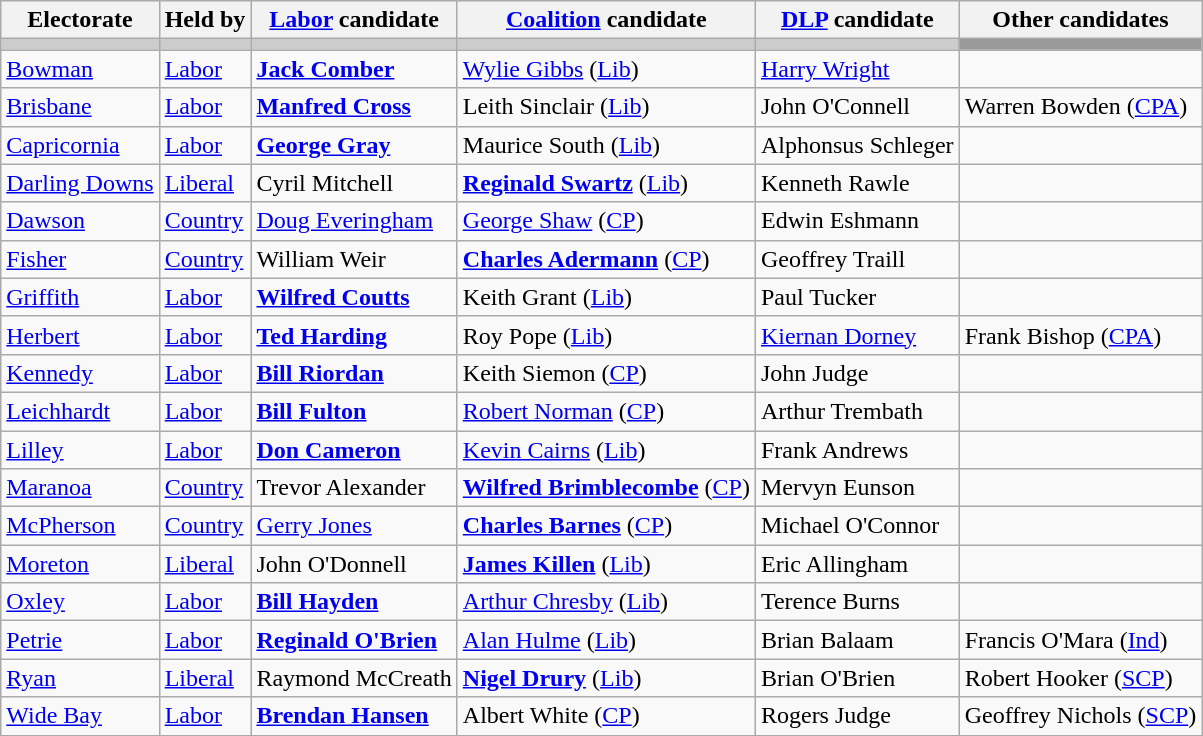<table class="wikitable">
<tr>
<th>Electorate</th>
<th>Held by</th>
<th><a href='#'>Labor</a> candidate</th>
<th><a href='#'>Coalition</a> candidate</th>
<th><a href='#'>DLP</a> candidate</th>
<th>Other candidates</th>
</tr>
<tr bgcolor="#cccccc">
<td></td>
<td></td>
<td></td>
<td></td>
<td></td>
<td bgcolor="#999999"></td>
</tr>
<tr>
<td><a href='#'>Bowman</a></td>
<td><a href='#'>Labor</a></td>
<td><strong><a href='#'>Jack Comber</a></strong></td>
<td><a href='#'>Wylie Gibbs</a> (<a href='#'>Lib</a>)</td>
<td><a href='#'>Harry Wright</a></td>
<td></td>
</tr>
<tr>
<td><a href='#'>Brisbane</a></td>
<td><a href='#'>Labor</a></td>
<td><strong><a href='#'>Manfred Cross</a></strong></td>
<td>Leith Sinclair (<a href='#'>Lib</a>)</td>
<td>John O'Connell</td>
<td>Warren Bowden (<a href='#'>CPA</a>)</td>
</tr>
<tr>
<td><a href='#'>Capricornia</a></td>
<td><a href='#'>Labor</a></td>
<td><strong><a href='#'>George Gray</a></strong></td>
<td>Maurice South (<a href='#'>Lib</a>)</td>
<td>Alphonsus Schleger</td>
<td></td>
</tr>
<tr>
<td><a href='#'>Darling Downs</a></td>
<td><a href='#'>Liberal</a></td>
<td>Cyril Mitchell</td>
<td><strong><a href='#'>Reginald Swartz</a></strong> (<a href='#'>Lib</a>)</td>
<td>Kenneth Rawle</td>
<td></td>
</tr>
<tr>
<td><a href='#'>Dawson</a></td>
<td><a href='#'>Country</a></td>
<td><a href='#'>Doug Everingham</a></td>
<td><a href='#'>George Shaw</a> (<a href='#'>CP</a>)</td>
<td>Edwin Eshmann</td>
<td></td>
</tr>
<tr>
<td><a href='#'>Fisher</a></td>
<td><a href='#'>Country</a></td>
<td>William Weir</td>
<td><strong><a href='#'>Charles Adermann</a></strong> (<a href='#'>CP</a>)</td>
<td>Geoffrey Traill</td>
<td></td>
</tr>
<tr>
<td><a href='#'>Griffith</a></td>
<td><a href='#'>Labor</a></td>
<td><strong><a href='#'>Wilfred Coutts</a></strong></td>
<td>Keith Grant (<a href='#'>Lib</a>)</td>
<td>Paul Tucker</td>
<td></td>
</tr>
<tr>
<td><a href='#'>Herbert</a></td>
<td><a href='#'>Labor</a></td>
<td><strong><a href='#'>Ted Harding</a></strong></td>
<td>Roy Pope (<a href='#'>Lib</a>)</td>
<td><a href='#'>Kiernan Dorney</a></td>
<td>Frank Bishop (<a href='#'>CPA</a>)</td>
</tr>
<tr>
<td><a href='#'>Kennedy</a></td>
<td><a href='#'>Labor</a></td>
<td><strong><a href='#'>Bill Riordan</a></strong></td>
<td>Keith Siemon (<a href='#'>CP</a>)</td>
<td>John Judge</td>
<td></td>
</tr>
<tr>
<td><a href='#'>Leichhardt</a></td>
<td><a href='#'>Labor</a></td>
<td><strong><a href='#'>Bill Fulton</a></strong></td>
<td><a href='#'>Robert Norman</a> (<a href='#'>CP</a>)</td>
<td>Arthur Trembath</td>
<td></td>
</tr>
<tr>
<td><a href='#'>Lilley</a></td>
<td><a href='#'>Labor</a></td>
<td><strong><a href='#'>Don Cameron</a></strong></td>
<td><a href='#'>Kevin Cairns</a> (<a href='#'>Lib</a>)</td>
<td>Frank Andrews</td>
<td></td>
</tr>
<tr>
<td><a href='#'>Maranoa</a></td>
<td><a href='#'>Country</a></td>
<td>Trevor Alexander</td>
<td><strong><a href='#'>Wilfred Brimblecombe</a></strong> (<a href='#'>CP</a>)</td>
<td>Mervyn Eunson</td>
<td></td>
</tr>
<tr>
<td><a href='#'>McPherson</a></td>
<td><a href='#'>Country</a></td>
<td><a href='#'>Gerry Jones</a></td>
<td><strong><a href='#'>Charles Barnes</a></strong> (<a href='#'>CP</a>)</td>
<td>Michael O'Connor</td>
<td></td>
</tr>
<tr>
<td><a href='#'>Moreton</a></td>
<td><a href='#'>Liberal</a></td>
<td>John O'Donnell</td>
<td><strong><a href='#'>James Killen</a></strong> (<a href='#'>Lib</a>)</td>
<td>Eric Allingham</td>
<td></td>
</tr>
<tr>
<td><a href='#'>Oxley</a></td>
<td><a href='#'>Labor</a></td>
<td><strong><a href='#'>Bill Hayden</a></strong></td>
<td><a href='#'>Arthur Chresby</a> (<a href='#'>Lib</a>)</td>
<td>Terence Burns</td>
<td></td>
</tr>
<tr>
<td><a href='#'>Petrie</a></td>
<td><a href='#'>Labor</a></td>
<td><strong><a href='#'>Reginald O'Brien</a></strong></td>
<td><a href='#'>Alan Hulme</a> (<a href='#'>Lib</a>)</td>
<td>Brian Balaam</td>
<td>Francis O'Mara (<a href='#'>Ind</a>)</td>
</tr>
<tr>
<td><a href='#'>Ryan</a></td>
<td><a href='#'>Liberal</a></td>
<td>Raymond McCreath</td>
<td><strong><a href='#'>Nigel Drury</a></strong> (<a href='#'>Lib</a>)</td>
<td>Brian O'Brien</td>
<td>Robert Hooker (<a href='#'>SCP</a>)</td>
</tr>
<tr>
<td><a href='#'>Wide Bay</a></td>
<td><a href='#'>Labor</a></td>
<td><strong><a href='#'>Brendan Hansen</a></strong></td>
<td>Albert White (<a href='#'>CP</a>)</td>
<td>Rogers Judge</td>
<td>Geoffrey Nichols (<a href='#'>SCP</a>)</td>
</tr>
</table>
